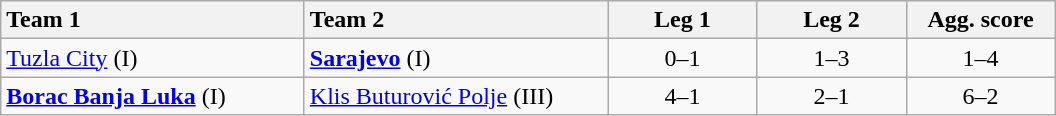<table class="wikitable">
<tr>
<th style="width:195px; text-align:left">Team 1</th>
<th style="width:195px; text-align:left">Team 2</th>
<th style="width:92px; text-align:center">Leg 1</th>
<th style="width:92px; text-align:center">Leg 2</th>
<th style="width:92px; text-align:center">Agg. score</th>
</tr>
<tr>
<td><a href='#'>Tuzla City</a> (I)</td>
<td><strong><a href='#'>Sarajevo</a></strong> (I)</td>
<td style="text-align:center">0–1</td>
<td style="text-align:center">1–3</td>
<td style="text-align:center">1–4</td>
</tr>
<tr>
<td><strong><a href='#'>Borac Banja Luka</a></strong> (I)</td>
<td><a href='#'>Klis Buturović Polje</a> (III)</td>
<td style="text-align:center">4–1</td>
<td style="text-align:center">2–1</td>
<td style="text-align:center">6–2</td>
</tr>
</table>
